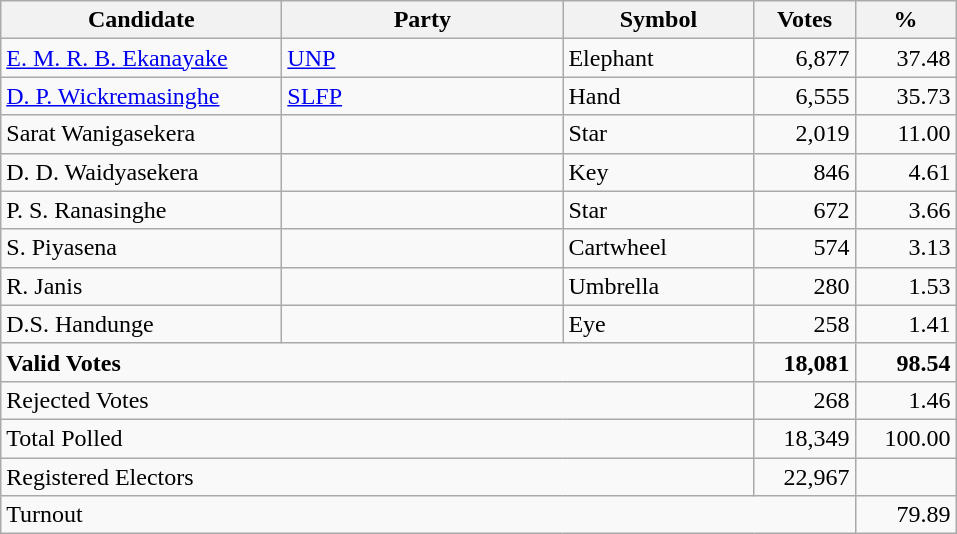<table class="wikitable" border="1" style="text-align:right;">
<tr>
<th align=left width="180">Candidate</th>
<th align=left width="180">Party</th>
<th align=left width="120">Symbol</th>
<th align=left width="60">Votes</th>
<th align=left width="60">%</th>
</tr>
<tr>
<td align=left><a href='#'>E. M. R. B. Ekanayake</a></td>
<td align=left><a href='#'>UNP</a></td>
<td align=left>Elephant</td>
<td align=right>6,877</td>
<td align=right>37.48</td>
</tr>
<tr>
<td align=left><a href='#'>D. P. Wickremasinghe</a></td>
<td align=left><a href='#'>SLFP</a></td>
<td align=left>Hand</td>
<td align=right>6,555</td>
<td align=right>35.73</td>
</tr>
<tr>
<td align=left>Sarat Wanigasekera</td>
<td></td>
<td align=left>Star</td>
<td align=right>2,019</td>
<td align=right>11.00</td>
</tr>
<tr>
<td align=left>D. D. Waidyasekera</td>
<td></td>
<td align=left>Key</td>
<td align=right>846</td>
<td align=right>4.61</td>
</tr>
<tr>
<td align=left>P. S. Ranasinghe</td>
<td></td>
<td align=left>Star</td>
<td align=right>672</td>
<td align=right>3.66</td>
</tr>
<tr>
<td align=left>S. Piyasena</td>
<td></td>
<td align=left>Cartwheel</td>
<td align=right>574</td>
<td align=right>3.13</td>
</tr>
<tr>
<td align=left>R. Janis</td>
<td></td>
<td align=left>Umbrella</td>
<td align=right>280</td>
<td align=right>1.53</td>
</tr>
<tr>
<td align=left>D.S. Handunge</td>
<td></td>
<td align=left>Eye</td>
<td align=right>258</td>
<td align=right>1.41</td>
</tr>
<tr>
<td align=left colspan=3><strong>Valid Votes</strong></td>
<td align=right><strong>18,081</strong></td>
<td align=right><strong>98.54</strong></td>
</tr>
<tr>
<td align=left colspan=3>Rejected Votes</td>
<td align=right>268</td>
<td align=right>1.46</td>
</tr>
<tr>
<td align=left colspan=3>Total Polled</td>
<td align=right>18,349</td>
<td align=right>100.00</td>
</tr>
<tr>
<td align=left colspan=3>Registered Electors</td>
<td align=right>22,967</td>
<td></td>
</tr>
<tr>
<td align=left colspan=4>Turnout</td>
<td align=right>79.89</td>
</tr>
</table>
